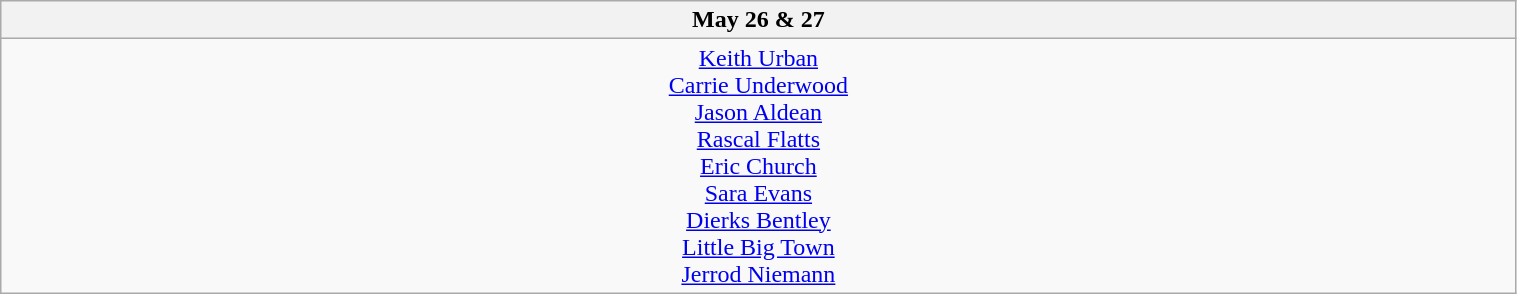<table class="wikitable" style="text-align:center;" width=80%>
<tr>
<th width=50%p>May 26 & 27</th>
</tr>
<tr>
<td valign="top"><a href='#'>Keith Urban</a><br><a href='#'>Carrie Underwood</a><br><a href='#'>Jason Aldean</a><br><a href='#'>Rascal Flatts</a><br><a href='#'>Eric Church</a><br><a href='#'>Sara Evans</a><br><a href='#'>Dierks Bentley</a><br><a href='#'>Little Big Town</a><br><a href='#'>Jerrod Niemann</a></td>
</tr>
</table>
